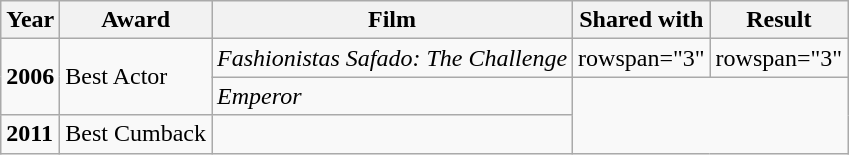<table Class="wikitable">
<tr>
<th>Year</th>
<th>Award</th>
<th>Film</th>
<th>Shared with</th>
<th>Result</th>
</tr>
<tr>
<td rowspan="2"><strong>2006</strong></td>
<td rowspan="2">Best Actor</td>
<td><em>Fashionistas Safado: The Challenge</em></td>
<td>rowspan="3" </td>
<td>rowspan="3" </td>
</tr>
<tr>
<td><em>Emperor</em></td>
</tr>
<tr>
<td><strong>2011</strong></td>
<td>Best Cumback</td>
<td></td>
</tr>
</table>
